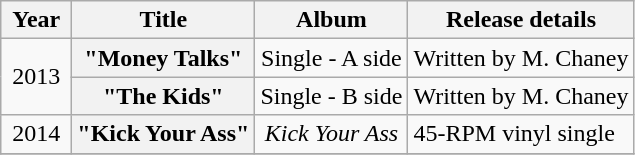<table class="wikitable plainrowheaders" style="text-align:center;">
<tr>
<th scope="col" rowspan="1" style="width:2.5em;">Year</th>
<th scope="col" rowspan="1">Title</th>
<th scope="col" rowspan="1">Album</th>
<th scope="col" rowspan="1">Release details</th>
</tr>
<tr>
<td rowspan="2">2013</td>
<th scope="row">"Money Talks"</th>
<td>Single - A side</td>
<td align=left>Written by M. Chaney</td>
</tr>
<tr>
<th scope="row">"The Kids"</th>
<td>Single - B side</td>
<td align=left>Written by M. Chaney</td>
</tr>
<tr>
<td rowspan="1">2014</td>
<th scope="row">"Kick Your Ass"</th>
<td><em>Kick Your Ass</em></td>
<td align=left>45-RPM vinyl single</td>
</tr>
<tr>
</tr>
</table>
